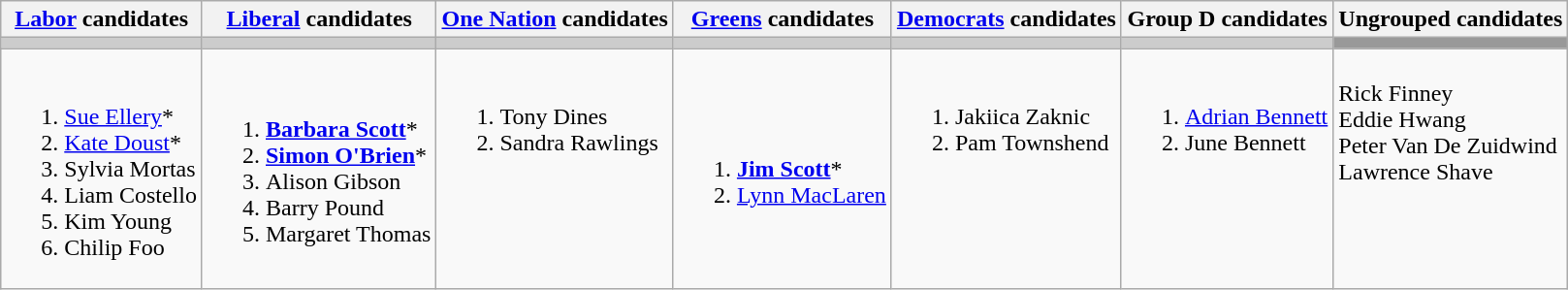<table class="wikitable">
<tr>
<th><a href='#'>Labor</a> candidates</th>
<th><a href='#'>Liberal</a> candidates</th>
<th><a href='#'>One Nation</a> candidates</th>
<th><a href='#'>Greens</a> candidates</th>
<th><a href='#'>Democrats</a> candidates</th>
<th>Group D candidates</th>
<th>Ungrouped candidates</th>
</tr>
<tr bgcolor="#cccccc">
<td></td>
<td></td>
<td></td>
<td></td>
<td></td>
<td></td>
<td bgcolor="#999999"></td>
</tr>
<tr>
<td><br><ol><li><a href='#'>Sue Ellery</a>*</li><li><a href='#'>Kate Doust</a>*</li><li>Sylvia Mortas</li><li>Liam Costello</li><li>Kim Young</li><li>Chilip Foo</li></ol></td>
<td><br><ol><li><strong><a href='#'>Barbara Scott</a></strong>*</li><li><strong><a href='#'>Simon O'Brien</a></strong>*</li><li>Alison Gibson</li><li>Barry Pound</li><li>Margaret Thomas</li></ol></td>
<td valign=top><br><ol><li>Tony Dines</li><li>Sandra Rawlings</li></ol></td>
<td><br><ol><li><strong><a href='#'>Jim Scott</a></strong>*</li><li><a href='#'>Lynn MacLaren</a></li></ol></td>
<td valign=top><br><ol><li>Jakiica Zaknic</li><li>Pam Townshend</li></ol></td>
<td valign=top><br><ol><li><a href='#'>Adrian Bennett</a></li><li>June Bennett</li></ol></td>
<td valign=top><br>Rick Finney<br>
Eddie Hwang<br>
Peter Van De Zuidwind<br>
Lawrence Shave</td>
</tr>
</table>
